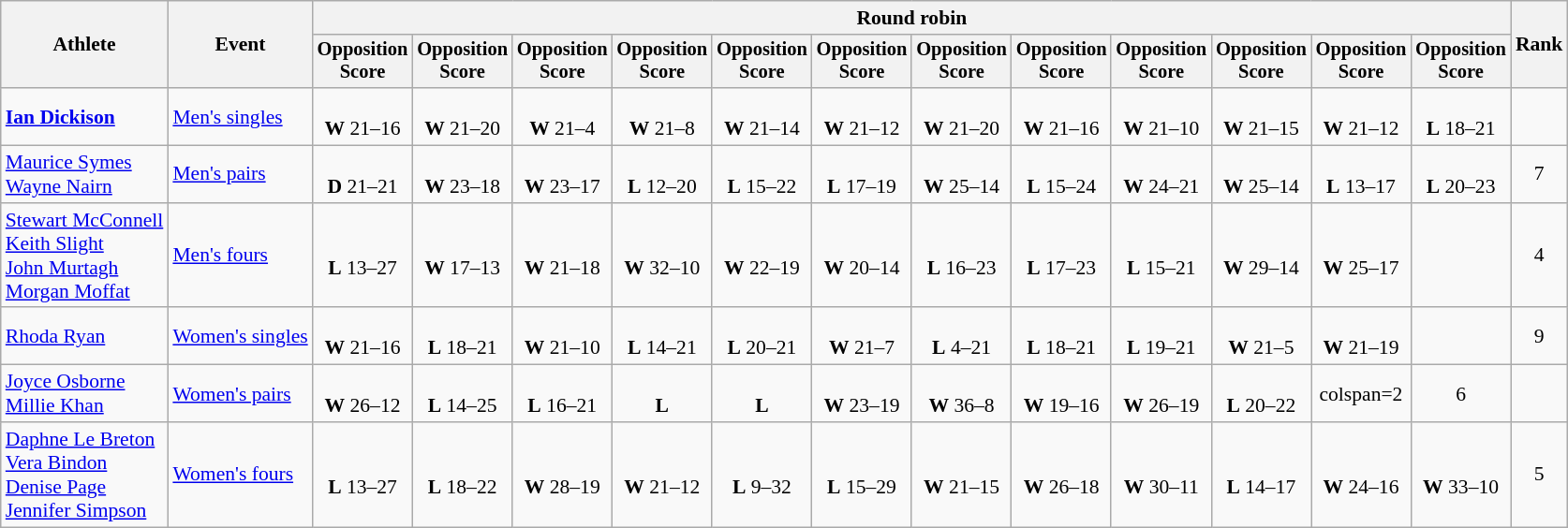<table class=wikitable style="font-size:90%;text-align:center">
<tr>
<th rowspan="2">Athlete</th>
<th rowspan="2">Event</th>
<th colspan=12>Round robin</th>
<th rowspan=2>Rank</th>
</tr>
<tr style="font-size:95%">
<th>Opposition<br>Score</th>
<th>Opposition<br>Score</th>
<th>Opposition<br>Score</th>
<th>Opposition<br>Score</th>
<th>Opposition<br>Score</th>
<th>Opposition<br>Score</th>
<th>Opposition<br>Score</th>
<th>Opposition<br>Score</th>
<th>Opposition<br>Score</th>
<th>Opposition<br>Score</th>
<th>Opposition<br>Score</th>
<th>Opposition<br>Score</th>
</tr>
<tr>
<td style="text-align:left;"><strong><a href='#'>Ian Dickison</a></strong></td>
<td style="text-align:left;"><a href='#'>Men's singles</a></td>
<td><br><strong>W</strong> 21–16</td>
<td><br><strong>W</strong> 21–20</td>
<td><br><strong>W</strong> 21–4</td>
<td><br><strong>W</strong> 21–8</td>
<td><br><strong>W</strong> 21–14</td>
<td><br><strong>W</strong> 21–12</td>
<td><br><strong>W</strong> 21–20</td>
<td><br><strong>W</strong> 21–16</td>
<td><br><strong>W</strong> 21–10</td>
<td><br><strong>W</strong> 21–15</td>
<td><br><strong>W</strong> 21–12</td>
<td><br><strong>L</strong> 18–21</td>
<td></td>
</tr>
<tr>
<td style="text-align:left;"><a href='#'>Maurice Symes</a><br><a href='#'>Wayne Nairn</a></td>
<td style="text-align:left;"><a href='#'>Men's pairs</a></td>
<td><br><strong>D</strong> 21–21</td>
<td><br><strong>W</strong> 23–18</td>
<td><br><strong>W</strong> 23–17</td>
<td><br><strong>L</strong> 12–20</td>
<td><br><strong>L</strong> 15–22</td>
<td><br><strong>L</strong> 17–19</td>
<td><br><strong>W</strong> 25–14</td>
<td><br><strong>L</strong> 15–24</td>
<td><br><strong>W</strong> 24–21</td>
<td><br><strong>W</strong> 25–14</td>
<td><br><strong>L</strong> 13–17</td>
<td><br><strong>L</strong> 20–23</td>
<td>7</td>
</tr>
<tr>
<td style="text-align:left;"><a href='#'>Stewart McConnell</a><br><a href='#'>Keith Slight</a><br><a href='#'>John Murtagh</a><br><a href='#'>Morgan Moffat</a></td>
<td style="text-align:left;"><a href='#'>Men's fours</a></td>
<td><br><strong>L</strong> 13–27</td>
<td><br><strong>W</strong> 17–13</td>
<td><br><strong>W</strong> 21–18</td>
<td><br><strong>W</strong> 32–10</td>
<td><br><strong>W</strong> 22–19</td>
<td><br><strong>W</strong> 20–14</td>
<td><br><strong>L</strong> 16–23</td>
<td><br><strong>L</strong> 17–23</td>
<td><br><strong>L</strong> 15–21</td>
<td><br><strong>W</strong> 29–14</td>
<td><br><strong>W</strong> 25–17</td>
<td></td>
<td>4</td>
</tr>
<tr>
<td style="text-align:left;"><a href='#'>Rhoda Ryan</a></td>
<td style="text-align:left;"><a href='#'>Women's singles</a></td>
<td><br><strong>W</strong> 21–16</td>
<td><br><strong>L</strong> 18–21</td>
<td><br><strong>W</strong> 21–10</td>
<td><br><strong>L</strong> 14–21</td>
<td><br><strong>L</strong> 20–21</td>
<td><br><strong>W</strong> 21–7</td>
<td><br><strong>L</strong> 4–21</td>
<td><br><strong>L</strong> 18–21</td>
<td><br><strong>L</strong> 19–21</td>
<td><br><strong>W</strong> 21–5</td>
<td><br><strong>W</strong> 21–19</td>
<td></td>
<td>9</td>
</tr>
<tr>
<td style="text-align:left;"><a href='#'>Joyce Osborne</a><br><a href='#'>Millie Khan</a></td>
<td style="text-align:left;"><a href='#'>Women's pairs</a></td>
<td><br><strong>W</strong> 26–12</td>
<td><br><strong>L</strong> 14–25</td>
<td><br><strong>L</strong> 16–21</td>
<td><br><strong>L</strong></td>
<td><br><strong>L</strong></td>
<td><br><strong>W</strong> 23–19</td>
<td><br><strong>W</strong> 36–8</td>
<td><br><strong>W</strong> 19–16</td>
<td><br><strong>W</strong> 26–19</td>
<td><br><strong>L</strong> 20–22</td>
<td>colspan=2 </td>
<td>6</td>
</tr>
<tr>
<td style="text-align:left;"><a href='#'>Daphne Le Breton</a><br><a href='#'>Vera Bindon</a><br><a href='#'>Denise Page</a><br><a href='#'>Jennifer Simpson</a></td>
<td style="text-align:left;"><a href='#'>Women's fours</a></td>
<td><br><strong>L</strong> 13–27</td>
<td><br><strong>L</strong> 18–22</td>
<td><br><strong>W</strong> 28–19</td>
<td><br><strong>W</strong> 21–12</td>
<td><br><strong>L</strong> 9–32</td>
<td><br><strong>L</strong> 15–29</td>
<td><br><strong>W</strong> 21–15</td>
<td><br><strong>W</strong> 26–18</td>
<td><br><strong>W</strong> 30–11</td>
<td><br><strong>L</strong> 14–17</td>
<td><br><strong>W</strong> 24–16</td>
<td><br><strong>W</strong> 33–10</td>
<td>5</td>
</tr>
</table>
